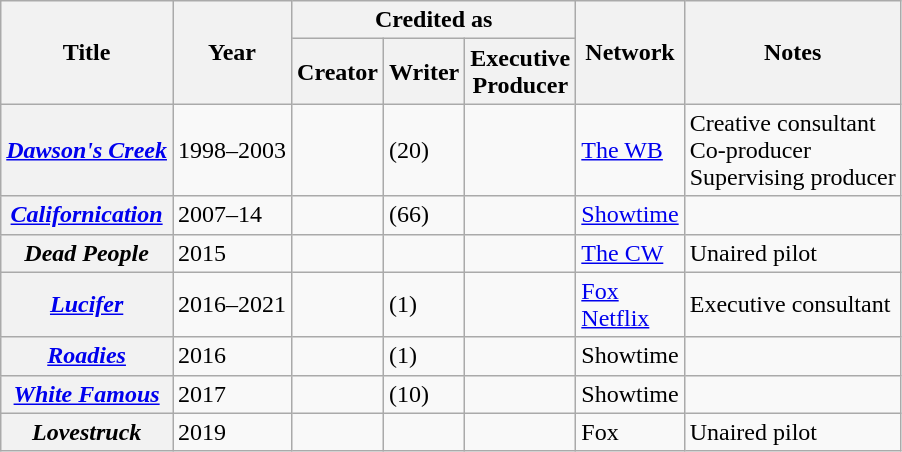<table class="wikitable plainrowheaders sortable">
<tr>
<th rowspan="2" scope="col">Title</th>
<th rowspan="2" scope="col">Year</th>
<th colspan="3" scope="col">Credited as</th>
<th rowspan="2" scope="col">Network</th>
<th rowspan="2" scope="col" class="unsortable">Notes</th>
</tr>
<tr>
<th>Creator</th>
<th>Writer</th>
<th>Executive<br>Producer</th>
</tr>
<tr>
<th scope=row><em><a href='#'>Dawson's Creek</a></em></th>
<td>1998–2003</td>
<td></td>
<td> (20)</td>
<td></td>
<td><a href='#'>The WB</a></td>
<td>Creative consultant <br>Co-producer <br>Supervising producer </td>
</tr>
<tr>
<th scope=row><em><a href='#'>Californication</a></em></th>
<td>2007–14</td>
<td></td>
<td> (66)</td>
<td></td>
<td><a href='#'>Showtime</a></td>
<td></td>
</tr>
<tr>
<th scope=row><em>Dead People</em></th>
<td>2015</td>
<td></td>
<td></td>
<td></td>
<td><a href='#'>The CW</a></td>
<td>Unaired pilot</td>
</tr>
<tr>
<th scope=row><em><a href='#'>Lucifer</a></em></th>
<td>2016–2021</td>
<td></td>
<td> (1)</td>
<td></td>
<td><a href='#'>Fox</a><br><a href='#'>Netflix</a></td>
<td>Executive consultant </td>
</tr>
<tr>
<th scope=row><em><a href='#'>Roadies</a></em></th>
<td>2016</td>
<td></td>
<td> (1)</td>
<td></td>
<td>Showtime</td>
<td></td>
</tr>
<tr>
<th scope=row><em><a href='#'>White Famous</a></em></th>
<td>2017</td>
<td></td>
<td> (10)</td>
<td></td>
<td>Showtime</td>
<td></td>
</tr>
<tr>
<th scope=row><em>Lovestruck</em></th>
<td>2019</td>
<td></td>
<td></td>
<td></td>
<td>Fox</td>
<td>Unaired pilot</td>
</tr>
</table>
